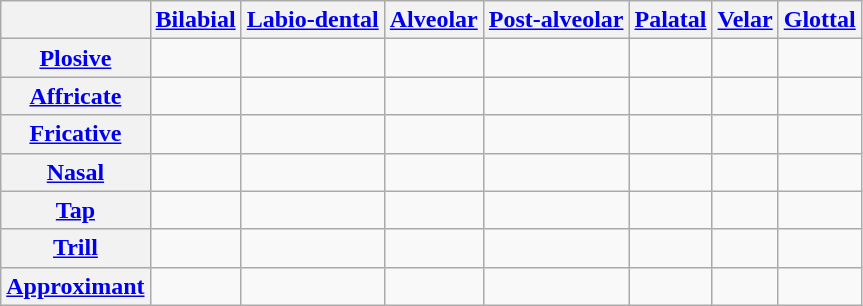<table class="wikitable">
<tr>
<th></th>
<th><a href='#'>Bilabial</a></th>
<th><a href='#'>Labio-dental</a></th>
<th><a href='#'>Alveolar</a></th>
<th><a href='#'>Post-alveolar</a></th>
<th><a href='#'>Palatal</a></th>
<th><a href='#'>Velar</a></th>
<th><a href='#'>Glottal</a></th>
</tr>
<tr align=center>
<th><a href='#'>Plosive</a></th>
<td> </td>
<td></td>
<td> </td>
<td></td>
<td></td>
<td> </td>
<td></td>
</tr>
<tr align=center>
<th><a href='#'>Affricate</a></th>
<td></td>
<td></td>
<td></td>
<td> </td>
<td></td>
<td></td>
<td></td>
</tr>
<tr align=center>
<th><a href='#'>Fricative</a></th>
<td></td>
<td> </td>
<td> </td>
<td></td>
<td></td>
<td></td>
<td></td>
</tr>
<tr align=center>
<th><a href='#'>Nasal</a></th>
<td></td>
<td></td>
<td></td>
<td></td>
<td></td>
<td></td>
<td></td>
</tr>
<tr align=center>
<th><a href='#'>Tap</a></th>
<td></td>
<td></td>
<td></td>
<td></td>
<td></td>
<td></td>
<td></td>
</tr>
<tr align=center>
<th><a href='#'>Trill</a></th>
<td></td>
<td></td>
<td></td>
<td></td>
<td></td>
<td></td>
<td></td>
</tr>
<tr align=center>
<th><a href='#'>Approximant</a></th>
<td></td>
<td></td>
<td></td>
<td></td>
<td></td>
<td></td>
<td></td>
</tr>
</table>
